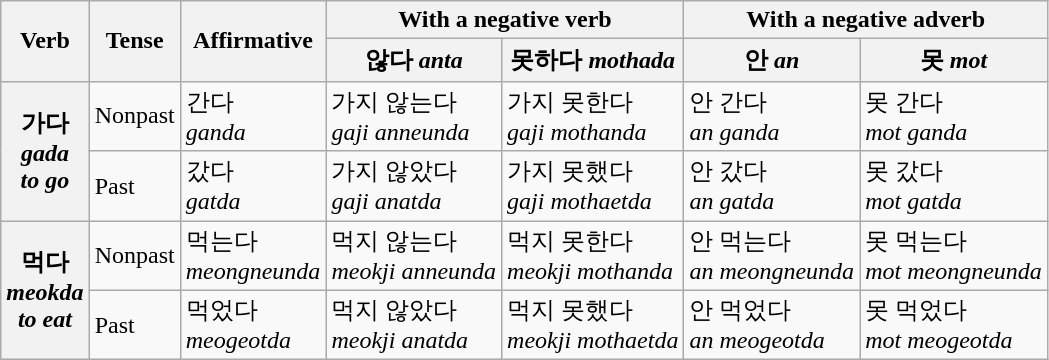<table class="wikitable">
<tr>
<th rowspan="2">Verb</th>
<th rowspan="2">Tense</th>
<th rowspan="2">Affirmative</th>
<th colspan="2">With a negative verb</th>
<th colspan="2">With a negative adverb</th>
</tr>
<tr>
<th>않다 <em>anta</em></th>
<th>못하다 <em>mothada</em></th>
<th>안 <em>an</em></th>
<th>못 <em>mot</em></th>
</tr>
<tr>
<th rowspan="2">가다<br><em>gada</em><br><em>to go</em></th>
<td>Nonpast</td>
<td>간다<br><em>ganda</em></td>
<td>가지 않는다<br><em>gaji anneunda</em></td>
<td>가지 못한다<br><em>gaji mothanda</em></td>
<td>안 간다<br><em>an ganda</em></td>
<td>못 간다<br><em>mot ganda</em></td>
</tr>
<tr>
<td>Past</td>
<td>갔다<br><em>gatda</em></td>
<td>가지 않았다<br><em>gaji anatda</em></td>
<td>가지 못했다<br><em>gaji mothaetda</em></td>
<td>안 갔다<br><em>an gatda</em></td>
<td>못 갔다<br><em>mot gatda</em></td>
</tr>
<tr>
<th rowspan="2">먹다<br><em>meokda</em><br><em>to eat</em></th>
<td>Nonpast</td>
<td>먹는다<br><em>meongneunda</em></td>
<td>먹지 않는다<br><em>meokji anneunda</em></td>
<td>먹지 못한다<br><em>meokji mothanda</em></td>
<td>안 먹는다<br><em>an meongneunda</em></td>
<td>못 먹는다<br><em>mot meongneunda</em></td>
</tr>
<tr>
<td>Past</td>
<td>먹었다<br><em>meogeotda</em></td>
<td>먹지 않았다<br><em>meokji anatda</em></td>
<td>먹지 못했다<br><em>meokji mothaetda</em></td>
<td>안 먹었다<br><em>an meogeotda</em></td>
<td>못 먹었다<br><em>mot meogeotda</em></td>
</tr>
</table>
